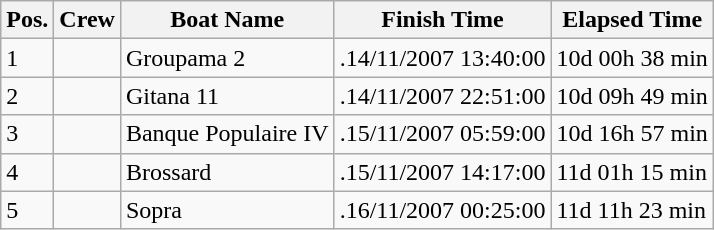<table class="wikitable sortable">
<tr>
<th>Pos.</th>
<th>Crew</th>
<th>Boat Name</th>
<th>Finish Time</th>
<th>Elapsed Time</th>
</tr>
<tr>
<td>1</td>
<td><br></td>
<td>Groupama 2</td>
<td>.14/11/2007  13:40:00</td>
<td>10d 00h 38 min</td>
</tr>
<tr>
<td>2</td>
<td><br></td>
<td>Gitana 11</td>
<td>.14/11/2007  22:51:00</td>
<td>10d 09h 49 min</td>
</tr>
<tr>
<td>3</td>
<td><br></td>
<td>Banque Populaire IV</td>
<td>.15/11/2007  05:59:00</td>
<td>10d 16h 57 min</td>
</tr>
<tr>
<td>4</td>
<td><br></td>
<td>Brossard</td>
<td>.15/11/2007  14:17:00</td>
<td>11d 01h 15 min</td>
</tr>
<tr>
<td>5</td>
<td><br></td>
<td>Sopra</td>
<td>.16/11/2007  00:25:00</td>
<td>11d 11h 23 min</td>
</tr>
</table>
